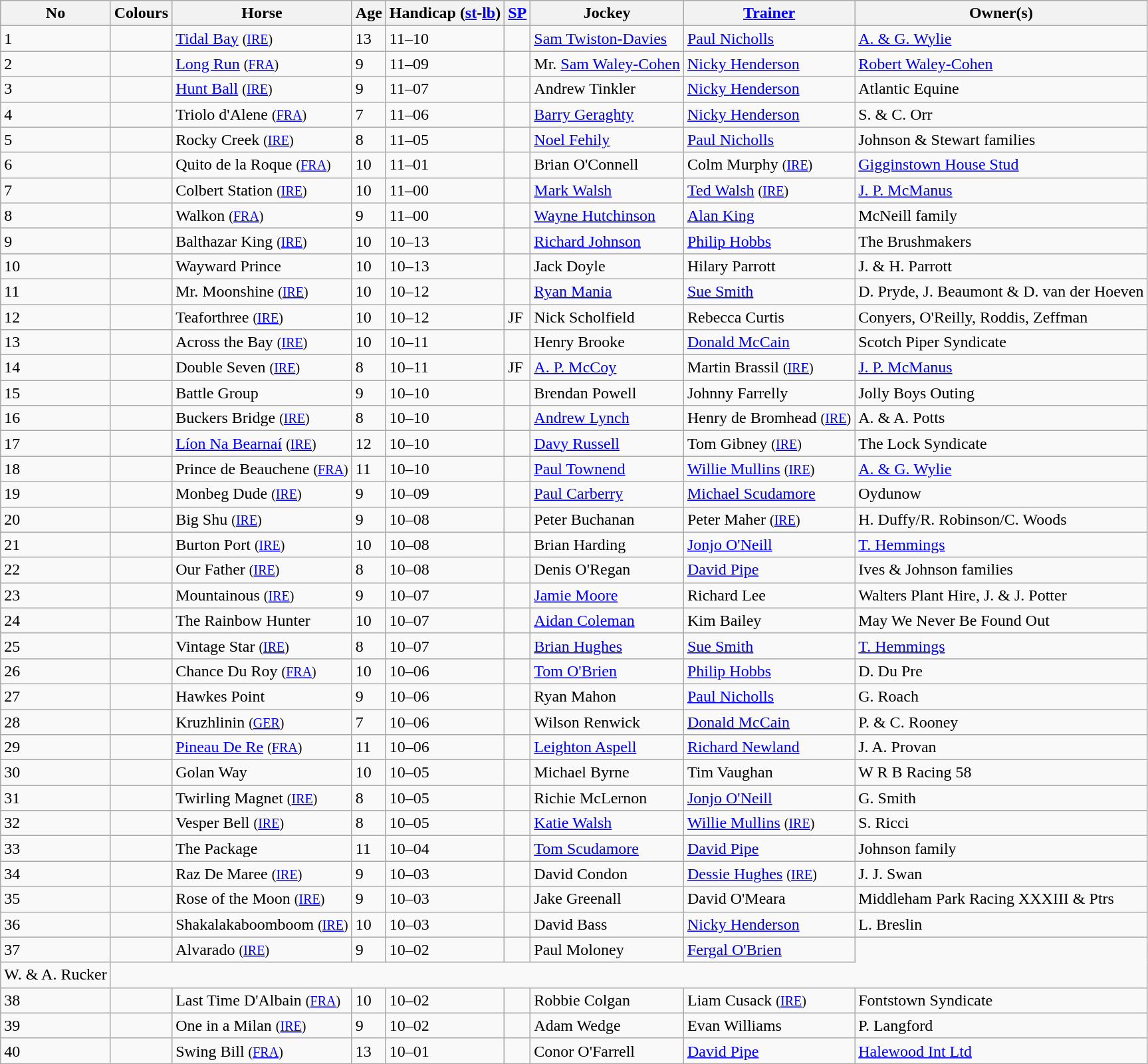<table class="wikitable sortable">
<tr>
<th scope="col">No</th>
<th scope="col" class="unsortable">Colours</th>
<th scope="col">Horse</th>
<th scope="col">Age</th>
<th scope="col">Handicap (<a href='#'>st</a>-<a href='#'>lb</a>)</th>
<th scope="col"><a href='#'>SP</a></th>
<th scope="col">Jockey</th>
<th scope="col"><a href='#'>Trainer</a></th>
<th scope="col">Owner(s)</th>
</tr>
<tr>
<td>1</td>
<td align="center"></td>
<td><a href='#'>Tidal Bay</a> <small>(<a href='#'>IRE</a>)</small></td>
<td>13</td>
<td>11–10</td>
<td></td>
<td><a href='#'>Sam Twiston-Davies</a></td>
<td><a href='#'>Paul Nicholls</a></td>
<td><a href='#'>A. & G. Wylie</a></td>
</tr>
<tr>
<td>2</td>
<td align="center"></td>
<td><a href='#'>Long Run</a> <small>(<a href='#'>FRA</a>)</small></td>
<td>9</td>
<td>11–09</td>
<td></td>
<td>Mr. <a href='#'>Sam Waley-Cohen</a></td>
<td><a href='#'>Nicky Henderson</a></td>
<td><a href='#'>Robert Waley-Cohen</a></td>
</tr>
<tr>
<td>3</td>
<td align="center"></td>
<td><a href='#'>Hunt Ball</a> <small>(<a href='#'>IRE</a>)</small></td>
<td>9</td>
<td>11–07</td>
<td></td>
<td>Andrew Tinkler</td>
<td><a href='#'>Nicky Henderson</a></td>
<td>Atlantic Equine</td>
</tr>
<tr>
<td>4</td>
<td align="center"></td>
<td>Triolo d'Alene <small>(<a href='#'>FRA</a>)</small></td>
<td>7</td>
<td>11–06</td>
<td></td>
<td><a href='#'>Barry Geraghty</a></td>
<td><a href='#'>Nicky Henderson</a></td>
<td>S. & C. Orr</td>
</tr>
<tr>
<td>5</td>
<td align="center"></td>
<td>Rocky Creek <small>(<a href='#'>IRE</a>)</small></td>
<td>8</td>
<td>11–05</td>
<td></td>
<td><a href='#'>Noel Fehily</a></td>
<td><a href='#'>Paul Nicholls</a></td>
<td>Johnson & Stewart families</td>
</tr>
<tr>
<td>6</td>
<td align="center"></td>
<td>Quito de la Roque <small>(<a href='#'>FRA</a>)</small></td>
<td>10</td>
<td>11–01</td>
<td></td>
<td>Brian O'Connell</td>
<td>Colm Murphy <small>(<a href='#'>IRE</a>)</small></td>
<td><a href='#'>Gigginstown House Stud</a></td>
</tr>
<tr>
<td>7</td>
<td align="center"></td>
<td>Colbert Station <small>(<a href='#'>IRE</a>)</small></td>
<td>10</td>
<td>11–00</td>
<td></td>
<td><a href='#'>Mark Walsh</a></td>
<td><a href='#'>Ted Walsh</a> <small>(<a href='#'>IRE</a>)</small></td>
<td><a href='#'>J. P. McManus</a></td>
</tr>
<tr>
<td>8</td>
<td align="center"></td>
<td>Walkon <small>(<a href='#'>FRA</a>)</small></td>
<td>9</td>
<td>11–00</td>
<td></td>
<td><a href='#'>Wayne Hutchinson</a></td>
<td><a href='#'>Alan King</a></td>
<td>McNeill family</td>
</tr>
<tr>
<td>9</td>
<td align="center"></td>
<td>Balthazar King <small>(<a href='#'>IRE</a>)</small></td>
<td>10</td>
<td>10–13</td>
<td></td>
<td><a href='#'>Richard Johnson</a></td>
<td><a href='#'>Philip Hobbs</a></td>
<td>The Brushmakers</td>
</tr>
<tr>
<td>10</td>
<td align="center"></td>
<td>Wayward Prince</td>
<td>10</td>
<td>10–13</td>
<td></td>
<td>Jack Doyle</td>
<td>Hilary Parrott</td>
<td>J. & H. Parrott</td>
</tr>
<tr>
<td>11</td>
<td align="center"></td>
<td>Mr. Moonshine <small>(<a href='#'>IRE</a>)</small></td>
<td>10</td>
<td>10–12</td>
<td></td>
<td><a href='#'>Ryan Mania</a></td>
<td><a href='#'>Sue Smith</a></td>
<td>D. Pryde, J. Beaumont & D. van der Hoeven</td>
</tr>
<tr>
<td>12</td>
<td align="center"></td>
<td>Teaforthree <small>(<a href='#'>IRE</a>)</small></td>
<td>10</td>
<td>10–12</td>
<td> JF</td>
<td>Nick Scholfield</td>
<td>Rebecca Curtis</td>
<td>Conyers, O'Reilly, Roddis, Zeffman</td>
</tr>
<tr>
<td>13</td>
<td align="center"></td>
<td>Across the Bay <small>(<a href='#'>IRE</a>)</small></td>
<td>10</td>
<td>10–11</td>
<td></td>
<td>Henry Brooke</td>
<td><a href='#'>Donald McCain</a></td>
<td>Scotch Piper Syndicate</td>
</tr>
<tr>
<td>14</td>
<td align="center"></td>
<td>Double Seven <small>(<a href='#'>IRE</a>)</small></td>
<td>8</td>
<td>10–11</td>
<td> JF</td>
<td><a href='#'>A. P. McCoy</a></td>
<td>Martin Brassil <small>(<a href='#'>IRE</a>)</small></td>
<td><a href='#'>J. P. McManus</a></td>
</tr>
<tr>
<td>15</td>
<td align="center"></td>
<td>Battle Group</td>
<td>9</td>
<td>10–10</td>
<td></td>
<td>Brendan Powell</td>
<td>Johnny Farrelly</td>
<td>Jolly Boys Outing</td>
</tr>
<tr>
<td>16</td>
<td align="center"></td>
<td>Buckers Bridge <small>(<a href='#'>IRE</a>)</small></td>
<td>8</td>
<td>10–10</td>
<td></td>
<td><a href='#'>Andrew Lynch</a></td>
<td>Henry de Bromhead <small>(<a href='#'>IRE</a>)</small></td>
<td>A. & A. Potts</td>
</tr>
<tr>
<td>17</td>
<td align="center"></td>
<td><a href='#'>Líon Na Bearnaí</a> <small>(<a href='#'>IRE</a>)</small></td>
<td>12</td>
<td>10–10</td>
<td></td>
<td><a href='#'>Davy Russell</a></td>
<td>Tom Gibney <small>(<a href='#'>IRE</a>)</small></td>
<td>The Lock Syndicate</td>
</tr>
<tr>
<td>18</td>
<td align="center"></td>
<td>Prince de Beauchene <small>(<a href='#'>FRA</a>)</small></td>
<td>11</td>
<td>10–10</td>
<td></td>
<td><a href='#'>Paul Townend</a></td>
<td><a href='#'>Willie Mullins</a> <small>(<a href='#'>IRE</a>)</small></td>
<td><a href='#'>A. & G. Wylie</a></td>
</tr>
<tr>
<td>19</td>
<td align="center"></td>
<td>Monbeg Dude <small>(<a href='#'>IRE</a>)</small></td>
<td>9</td>
<td>10–09</td>
<td></td>
<td><a href='#'>Paul Carberry</a></td>
<td><a href='#'>Michael Scudamore</a></td>
<td>Oydunow</td>
</tr>
<tr>
<td>20</td>
<td align="center"></td>
<td>Big Shu <small>(<a href='#'>IRE</a>)</small></td>
<td>9</td>
<td>10–08</td>
<td></td>
<td>Peter Buchanan</td>
<td>Peter Maher <small>(<a href='#'>IRE</a>)</small></td>
<td>H. Duffy/R. Robinson/C. Woods</td>
</tr>
<tr>
<td>21</td>
<td align="center"></td>
<td>Burton Port <small>(<a href='#'>IRE</a>)</small></td>
<td>10</td>
<td>10–08</td>
<td></td>
<td>Brian Harding</td>
<td><a href='#'>Jonjo O'Neill</a></td>
<td><a href='#'>T. Hemmings</a></td>
</tr>
<tr>
<td>22</td>
<td align="center"></td>
<td>Our Father <small>(<a href='#'>IRE</a>)</small></td>
<td>8</td>
<td>10–08</td>
<td></td>
<td>Denis O'Regan</td>
<td><a href='#'>David Pipe</a></td>
<td>Ives & Johnson families</td>
</tr>
<tr>
<td>23</td>
<td align="center"></td>
<td>Mountainous <small>(<a href='#'>IRE</a>)</small></td>
<td>9</td>
<td>10–07</td>
<td></td>
<td><a href='#'>Jamie Moore</a></td>
<td>Richard Lee</td>
<td>Walters Plant Hire, J. & J. Potter</td>
</tr>
<tr>
<td>24</td>
<td align="center"></td>
<td>The Rainbow Hunter</td>
<td>10</td>
<td>10–07</td>
<td></td>
<td><a href='#'>Aidan Coleman</a></td>
<td>Kim Bailey</td>
<td>May We Never Be Found Out</td>
</tr>
<tr>
<td>25</td>
<td align="center"></td>
<td>Vintage Star <small>(<a href='#'>IRE</a>)</small></td>
<td>8</td>
<td>10–07</td>
<td></td>
<td><a href='#'>Brian Hughes</a></td>
<td><a href='#'>Sue Smith</a></td>
<td><a href='#'>T. Hemmings</a></td>
</tr>
<tr>
<td>26</td>
<td align="center"></td>
<td>Chance Du Roy <small>(<a href='#'>FRA</a>)</small></td>
<td>10</td>
<td>10–06</td>
<td></td>
<td><a href='#'>Tom O'Brien</a></td>
<td><a href='#'>Philip Hobbs</a></td>
<td>D. Du Pre</td>
</tr>
<tr>
<td>27</td>
<td align="center"></td>
<td>Hawkes Point</td>
<td>9</td>
<td>10–06</td>
<td></td>
<td>Ryan Mahon</td>
<td><a href='#'>Paul Nicholls</a></td>
<td>G. Roach</td>
</tr>
<tr>
<td>28</td>
<td align="center"></td>
<td>Kruzhlinin <small>(<a href='#'>GER</a>)</small></td>
<td>7</td>
<td>10–06</td>
<td></td>
<td>Wilson Renwick</td>
<td><a href='#'>Donald McCain</a></td>
<td>P. & C. Rooney</td>
</tr>
<tr>
<td>29</td>
<td align="center"></td>
<td><a href='#'>Pineau De Re</a> <small>(<a href='#'>FRA</a>)</small></td>
<td>11</td>
<td>10–06</td>
<td></td>
<td><a href='#'>Leighton Aspell</a></td>
<td><a href='#'>Richard Newland</a></td>
<td>J. A. Provan</td>
</tr>
<tr>
<td>30</td>
<td align="center"></td>
<td>Golan Way</td>
<td>10</td>
<td>10–05</td>
<td></td>
<td>Michael Byrne</td>
<td>Tim Vaughan</td>
<td>W R B Racing 58</td>
</tr>
<tr>
<td>31</td>
<td align="center"></td>
<td>Twirling Magnet <small>(<a href='#'>IRE</a>)</small></td>
<td>8</td>
<td>10–05</td>
<td></td>
<td>Richie McLernon</td>
<td><a href='#'>Jonjo O'Neill</a></td>
<td>G. Smith</td>
</tr>
<tr>
<td>32</td>
<td align="center"></td>
<td>Vesper Bell <small>(<a href='#'>IRE</a>)</small></td>
<td>8</td>
<td>10–05</td>
<td></td>
<td><a href='#'>Katie Walsh</a></td>
<td><a href='#'>Willie Mullins</a> <small>(<a href='#'>IRE</a>)</small></td>
<td>S. Ricci</td>
</tr>
<tr>
<td>33</td>
<td align="center"></td>
<td>The Package</td>
<td>11</td>
<td>10–04</td>
<td></td>
<td><a href='#'>Tom Scudamore</a></td>
<td><a href='#'>David Pipe</a></td>
<td>Johnson family</td>
</tr>
<tr>
<td>34</td>
<td align="center"></td>
<td>Raz De Maree <small>(<a href='#'>IRE</a>)</small></td>
<td>9</td>
<td>10–03</td>
<td></td>
<td>David Condon</td>
<td><a href='#'>Dessie Hughes</a> <small>(<a href='#'>IRE</a>)</small></td>
<td>J. J. Swan</td>
</tr>
<tr>
<td>35</td>
<td align="center"></td>
<td>Rose of the Moon <small>(<a href='#'>IRE</a>)</small></td>
<td>9</td>
<td>10–03</td>
<td></td>
<td>Jake Greenall</td>
<td>David O'Meara</td>
<td>Middleham Park Racing XXXIII & Ptrs</td>
</tr>
<tr>
<td>36</td>
<td align="center"></td>
<td>Shakalakaboomboom <small>(<a href='#'>IRE</a>)</small></td>
<td>10</td>
<td>10–03</td>
<td></td>
<td>David Bass</td>
<td><a href='#'>Nicky Henderson</a></td>
<td>L. Breslin</td>
</tr>
<tr>
<td>37</td>
<td align="center"></td>
<td>Alvarado <small>(<a href='#'>IRE</a>)</small></td>
<td>9</td>
<td>10–02</td>
<td></td>
<td>Paul Moloney</td>
<td><a href='#'>Fergal O'Brien</a></td>
</tr>
<tr>
<td>W. & A. Rucker</td>
</tr>
<tr>
<td>38</td>
<td align="center"></td>
<td>Last Time D'Albain <small>(<a href='#'>FRA</a>)</small></td>
<td>10</td>
<td>10–02</td>
<td></td>
<td>Robbie Colgan</td>
<td>Liam Cusack <small>(<a href='#'>IRE</a>)</small></td>
<td>Fontstown Syndicate</td>
</tr>
<tr>
<td>39</td>
<td align="center"></td>
<td>One in a Milan <small>(<a href='#'>IRE</a>)</small></td>
<td>9</td>
<td>10–02</td>
<td></td>
<td>Adam Wedge</td>
<td>Evan Williams</td>
<td>P. Langford</td>
</tr>
<tr>
<td>40</td>
<td align="center"></td>
<td>Swing Bill <small>(<a href='#'>FRA</a>)</small></td>
<td>13</td>
<td>10–01</td>
<td></td>
<td>Conor O'Farrell</td>
<td><a href='#'>David Pipe</a></td>
<td><a href='#'>Halewood Int Ltd</a></td>
</tr>
</table>
